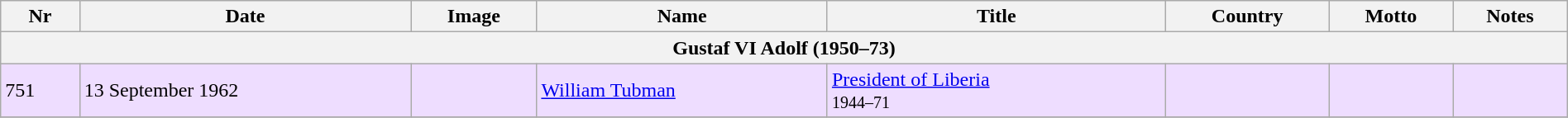<table class="wikitable" width=100%>
<tr>
<th>Nr</th>
<th>Date</th>
<th>Image</th>
<th>Name</th>
<th>Title</th>
<th>Country</th>
<th>Motto</th>
<th>Notes</th>
</tr>
<tr>
<th colspan=8>Gustaf VI Adolf (1950–73)</th>
</tr>
<tr bgcolor="#EEDDFF">
<td>751</td>
<td>13 September 1962</td>
<td></td>
<td><a href='#'>William Tubman</a></td>
<td><a href='#'>President of Liberia</a><br><small>1944–71</small></td>
<td></td>
<td></td>
<td></td>
</tr>
<tr>
</tr>
</table>
